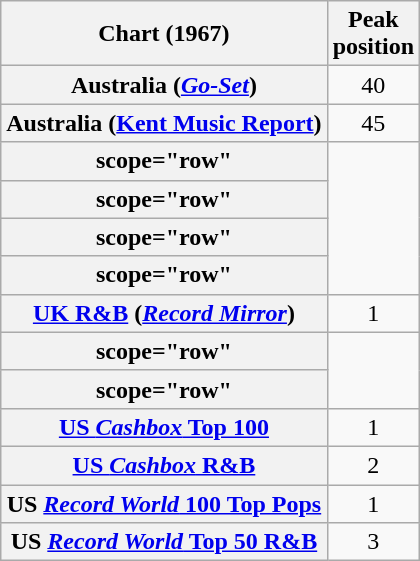<table class="wikitable sortable plainrowheaders">
<tr>
<th scope="col">Chart (1967)</th>
<th scope="col">Peak<br>position</th>
</tr>
<tr>
<th scope="row">Australia (<em><a href='#'>Go-Set</a></em>)</th>
<td align="center">40</td>
</tr>
<tr>
<th scope="row">Australia (<a href='#'>Kent Music Report</a>)</th>
<td align="center">45</td>
</tr>
<tr>
<th>scope="row" </th>
</tr>
<tr>
<th>scope="row" </th>
</tr>
<tr>
<th>scope="row" </th>
</tr>
<tr>
<th>scope="row" </th>
</tr>
<tr>
<th scope="row"><a href='#'>UK R&B</a> (<em><a href='#'>Record Mirror</a></em>)</th>
<td align="center">1</td>
</tr>
<tr>
<th>scope="row" </th>
</tr>
<tr>
<th>scope="row" </th>
</tr>
<tr>
<th scope="row"><a href='#'>US <em>Cashbox</em> Top 100</a></th>
<td style="text-align:center;">1</td>
</tr>
<tr>
<th scope="row"><a href='#'>US <em>Cashbox</em> R&B</a></th>
<td style="text-align:center;">2</td>
</tr>
<tr>
<th scope="row">US <a href='#'><em>Record World</em> 100 Top Pops</a></th>
<td style="text-align:center;">1</td>
</tr>
<tr>
<th scope="row">US <a href='#'><em>Record World</em> Top 50 R&B</a></th>
<td style="text-align:center;">3</td>
</tr>
</table>
